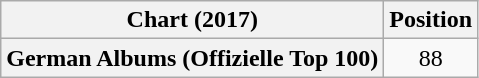<table class="wikitable plainrowheaders" style="text-align:center">
<tr>
<th scope="col">Chart (2017)</th>
<th scope="col">Position</th>
</tr>
<tr>
<th scope="row">German Albums (Offizielle Top 100)</th>
<td>88</td>
</tr>
</table>
